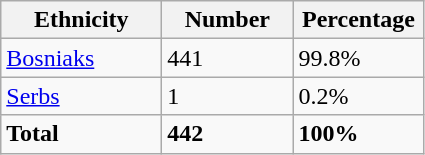<table class="wikitable">
<tr>
<th width="100px">Ethnicity</th>
<th width="80px">Number</th>
<th width="80px">Percentage</th>
</tr>
<tr>
<td><a href='#'>Bosniaks</a></td>
<td>441</td>
<td>99.8%</td>
</tr>
<tr>
<td><a href='#'>Serbs</a></td>
<td>1</td>
<td>0.2%</td>
</tr>
<tr>
<td><strong>Total</strong></td>
<td><strong>442</strong></td>
<td><strong>100%</strong></td>
</tr>
</table>
